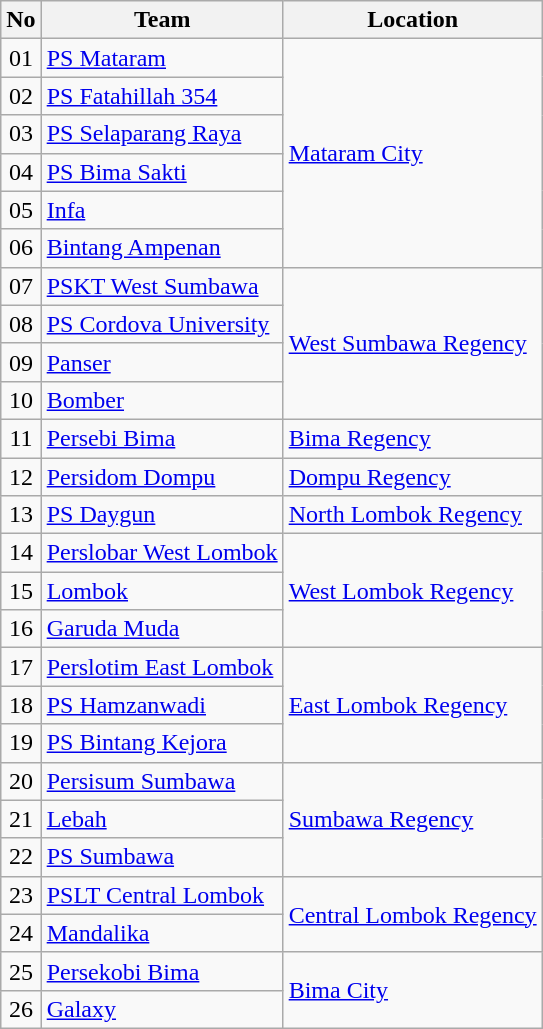<table class="wikitable sortable">
<tr>
<th>No</th>
<th>Team</th>
<th>Location</th>
</tr>
<tr>
<td align=center>01</td>
<td><a href='#'>PS Mataram</a></td>
<td rowspan=6><a href='#'>Mataram City</a></td>
</tr>
<tr>
<td align=center>02</td>
<td><a href='#'>PS Fatahillah 354</a></td>
</tr>
<tr>
<td align=center>03</td>
<td><a href='#'>PS Selaparang Raya</a></td>
</tr>
<tr>
<td align=center>04</td>
<td><a href='#'>PS Bima Sakti</a></td>
</tr>
<tr>
<td align=center>05</td>
<td><a href='#'>Infa</a></td>
</tr>
<tr>
<td align=center>06</td>
<td><a href='#'>Bintang Ampenan</a></td>
</tr>
<tr>
<td align=center>07</td>
<td><a href='#'>PSKT West Sumbawa</a></td>
<td rowspan=4><a href='#'>West Sumbawa Regency</a></td>
</tr>
<tr>
<td align=center>08</td>
<td><a href='#'>PS Cordova University</a></td>
</tr>
<tr>
<td align=center>09</td>
<td><a href='#'>Panser</a></td>
</tr>
<tr>
<td align=center>10</td>
<td><a href='#'>Bomber</a></td>
</tr>
<tr>
<td align=center>11</td>
<td><a href='#'>Persebi Bima</a></td>
<td><a href='#'>Bima Regency</a></td>
</tr>
<tr>
<td align=center>12</td>
<td><a href='#'>Persidom Dompu</a></td>
<td><a href='#'>Dompu Regency</a></td>
</tr>
<tr>
<td align=center>13</td>
<td><a href='#'>PS Daygun</a></td>
<td><a href='#'>North Lombok Regency</a></td>
</tr>
<tr>
<td align=center>14</td>
<td><a href='#'>Perslobar West Lombok</a></td>
<td rowspan=3><a href='#'>West Lombok Regency</a></td>
</tr>
<tr>
<td align=center>15</td>
<td><a href='#'>Lombok</a></td>
</tr>
<tr>
<td align=center>16</td>
<td><a href='#'>Garuda Muda</a></td>
</tr>
<tr>
<td align=center>17</td>
<td><a href='#'>Perslotim East Lombok</a></td>
<td rowspan=3><a href='#'>East Lombok Regency</a></td>
</tr>
<tr>
<td align=center>18</td>
<td><a href='#'>PS Hamzanwadi</a></td>
</tr>
<tr>
<td align=center>19</td>
<td><a href='#'>PS Bintang Kejora</a></td>
</tr>
<tr>
<td align=center>20</td>
<td><a href='#'>Persisum Sumbawa</a></td>
<td rowspan=3><a href='#'>Sumbawa Regency</a></td>
</tr>
<tr>
<td align=center>21</td>
<td><a href='#'>Lebah</a></td>
</tr>
<tr>
<td align=center>22</td>
<td><a href='#'>PS Sumbawa</a></td>
</tr>
<tr>
<td align=center>23</td>
<td><a href='#'>PSLT Central Lombok</a></td>
<td rowspan=2><a href='#'>Central Lombok Regency</a></td>
</tr>
<tr>
<td align=center>24</td>
<td><a href='#'>Mandalika</a></td>
</tr>
<tr>
<td align=center>25</td>
<td><a href='#'>Persekobi Bima</a></td>
<td rowspan=2><a href='#'>Bima City</a></td>
</tr>
<tr>
<td align=center>26</td>
<td><a href='#'>Galaxy</a></td>
</tr>
</table>
